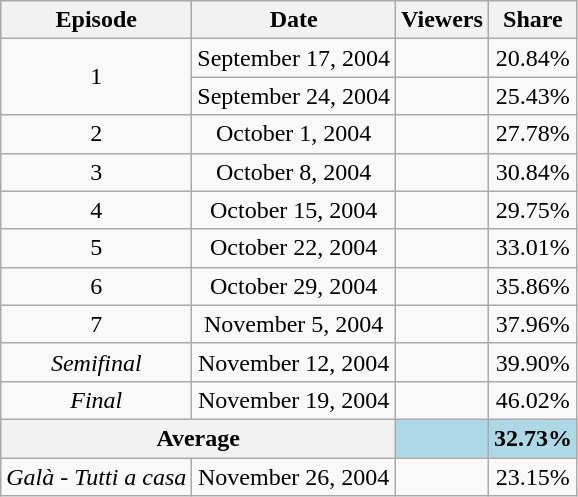<table class="wikitable" style="text-align:center;">
<tr>
<th>Episode</th>
<th>Date</th>
<th>Viewers</th>
<th>Share</th>
</tr>
<tr>
<td rowspan="2">1</td>
<td>September 17, 2004</td>
<td></td>
<td>20.84%</td>
</tr>
<tr>
<td>September 24, 2004</td>
<td></td>
<td>25.43%</td>
</tr>
<tr>
<td>2</td>
<td>October 1, 2004</td>
<td></td>
<td>27.78%</td>
</tr>
<tr>
<td>3</td>
<td>October 8, 2004</td>
<td></td>
<td>30.84%</td>
</tr>
<tr>
<td>4</td>
<td>October 15, 2004</td>
<td></td>
<td>29.75%</td>
</tr>
<tr>
<td>5</td>
<td>October 22, 2004</td>
<td></td>
<td>33.01%</td>
</tr>
<tr>
<td>6</td>
<td>October 29, 2004</td>
<td></td>
<td>35.86%</td>
</tr>
<tr>
<td>7</td>
<td>November 5, 2004</td>
<td></td>
<td>37.96%</td>
</tr>
<tr>
<td><em>Semifinal</em></td>
<td>November 12, 2004</td>
<td></td>
<td>39.90%</td>
</tr>
<tr>
<td><em>Final</em></td>
<td>November 19, 2004</td>
<td></td>
<td>46.02%</td>
</tr>
<tr>
<th colspan="2">Average</th>
<th style="background:lightblue"><strong></strong></th>
<th style="background:lightblue"><strong>32.73%</strong></th>
</tr>
<tr>
<td><em>Galà - Tutti a casa</em></td>
<td>November 26, 2004</td>
<td></td>
<td>23.15%</td>
</tr>
</table>
